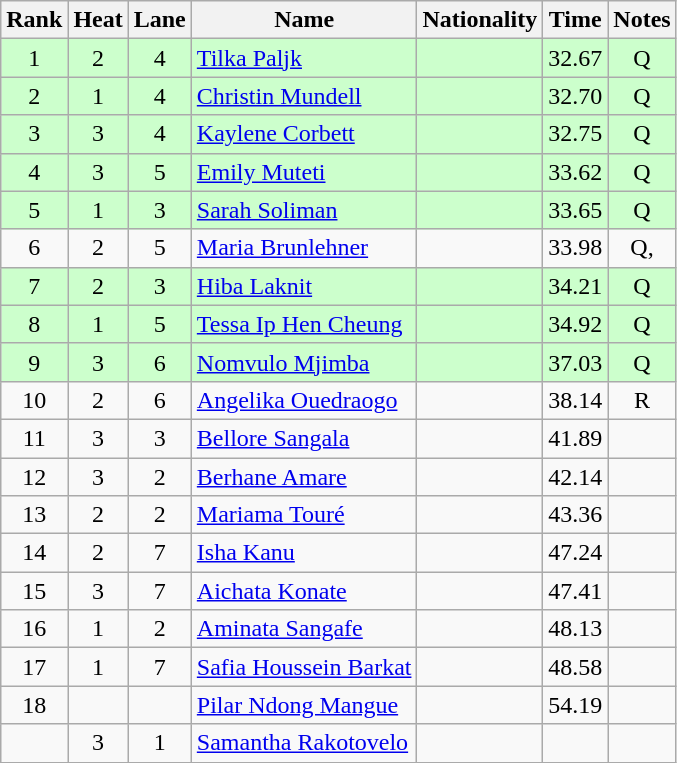<table class="wikitable sortable" style="text-align:center">
<tr>
<th>Rank</th>
<th>Heat</th>
<th>Lane</th>
<th>Name</th>
<th>Nationality</th>
<th>Time</th>
<th>Notes</th>
</tr>
<tr bgcolor=ccffcc>
<td>1</td>
<td>2</td>
<td>4</td>
<td align=left><a href='#'>Tilka Paljk</a></td>
<td align=left></td>
<td>32.67</td>
<td>Q</td>
</tr>
<tr bgcolor=ccffcc>
<td>2</td>
<td>1</td>
<td>4</td>
<td align=left><a href='#'>Christin Mundell</a></td>
<td align=left></td>
<td>32.70</td>
<td>Q</td>
</tr>
<tr bgcolor=ccffcc>
<td>3</td>
<td>3</td>
<td>4</td>
<td align=left><a href='#'>Kaylene Corbett</a></td>
<td align=left></td>
<td>32.75</td>
<td>Q</td>
</tr>
<tr bgcolor=ccffcc>
<td>4</td>
<td>3</td>
<td>5</td>
<td align=left><a href='#'>Emily Muteti</a></td>
<td align=left></td>
<td>33.62</td>
<td>Q</td>
</tr>
<tr bgcolor=ccffcc>
<td>5</td>
<td>1</td>
<td>3</td>
<td align=left><a href='#'>Sarah Soliman</a></td>
<td align=left></td>
<td>33.65</td>
<td>Q</td>
</tr>
<tr>
<td>6</td>
<td>2</td>
<td>5</td>
<td align=left><a href='#'>Maria Brunlehner</a></td>
<td align=left></td>
<td>33.98</td>
<td>Q, </td>
</tr>
<tr bgcolor=ccffcc>
<td>7</td>
<td>2</td>
<td>3</td>
<td align=left><a href='#'>Hiba Laknit</a></td>
<td align=left></td>
<td>34.21</td>
<td>Q</td>
</tr>
<tr bgcolor=ccffcc>
<td>8</td>
<td>1</td>
<td>5</td>
<td align=left><a href='#'>Tessa Ip Hen Cheung</a></td>
<td align=left></td>
<td>34.92</td>
<td>Q</td>
</tr>
<tr bgcolor=ccffcc>
<td>9</td>
<td>3</td>
<td>6</td>
<td align=left><a href='#'>Nomvulo Mjimba</a></td>
<td align=left></td>
<td>37.03</td>
<td>Q</td>
</tr>
<tr>
<td>10</td>
<td>2</td>
<td>6</td>
<td align=left><a href='#'>Angelika Ouedraogo</a></td>
<td align=left></td>
<td>38.14</td>
<td>R</td>
</tr>
<tr>
<td>11</td>
<td>3</td>
<td>3</td>
<td align=left><a href='#'>Bellore Sangala</a></td>
<td align=left></td>
<td>41.89</td>
<td></td>
</tr>
<tr>
<td>12</td>
<td>3</td>
<td>2</td>
<td align=left><a href='#'>Berhane Amare</a></td>
<td align=left></td>
<td>42.14</td>
<td></td>
</tr>
<tr>
<td>13</td>
<td>2</td>
<td>2</td>
<td align=left><a href='#'>Mariama Touré</a></td>
<td align=left></td>
<td>43.36</td>
<td></td>
</tr>
<tr>
<td>14</td>
<td>2</td>
<td>7</td>
<td align=left><a href='#'>Isha Kanu</a></td>
<td align=left></td>
<td>47.24</td>
<td></td>
</tr>
<tr>
<td>15</td>
<td>3</td>
<td>7</td>
<td align=left><a href='#'>Aichata Konate</a></td>
<td align=left></td>
<td>47.41</td>
<td></td>
</tr>
<tr>
<td>16</td>
<td>1</td>
<td>2</td>
<td align=left><a href='#'>Aminata Sangafe</a></td>
<td align=left></td>
<td>48.13</td>
<td></td>
</tr>
<tr>
<td>17</td>
<td>1</td>
<td>7</td>
<td align=left><a href='#'>Safia Houssein Barkat</a></td>
<td align=left></td>
<td>48.58</td>
<td></td>
</tr>
<tr>
<td>18</td>
<td></td>
<td></td>
<td align=left><a href='#'>Pilar Ndong Mangue</a></td>
<td align=left></td>
<td>54.19</td>
<td></td>
</tr>
<tr>
<td></td>
<td>3</td>
<td>1</td>
<td align=left><a href='#'>Samantha Rakotovelo</a></td>
<td align=left></td>
<td></td>
<td></td>
</tr>
</table>
